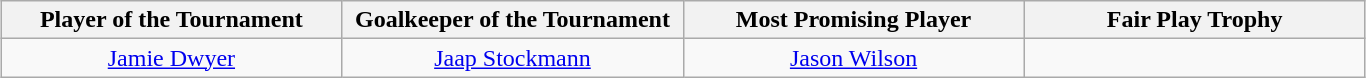<table class=wikitable style="text-align:center; margin:auto">
<tr>
<th style="width: 220px;">Player of the Tournament</th>
<th style="width: 220px;">Goalkeeper of the Tournament</th>
<th style="width: 220px;">Most Promising Player</th>
<th style="width: 220px;">Fair Play Trophy</th>
</tr>
<tr>
<td> <a href='#'>Jamie Dwyer</a></td>
<td> <a href='#'>Jaap Stockmann</a></td>
<td> <a href='#'>Jason Wilson</a></td>
<td></td>
</tr>
</table>
